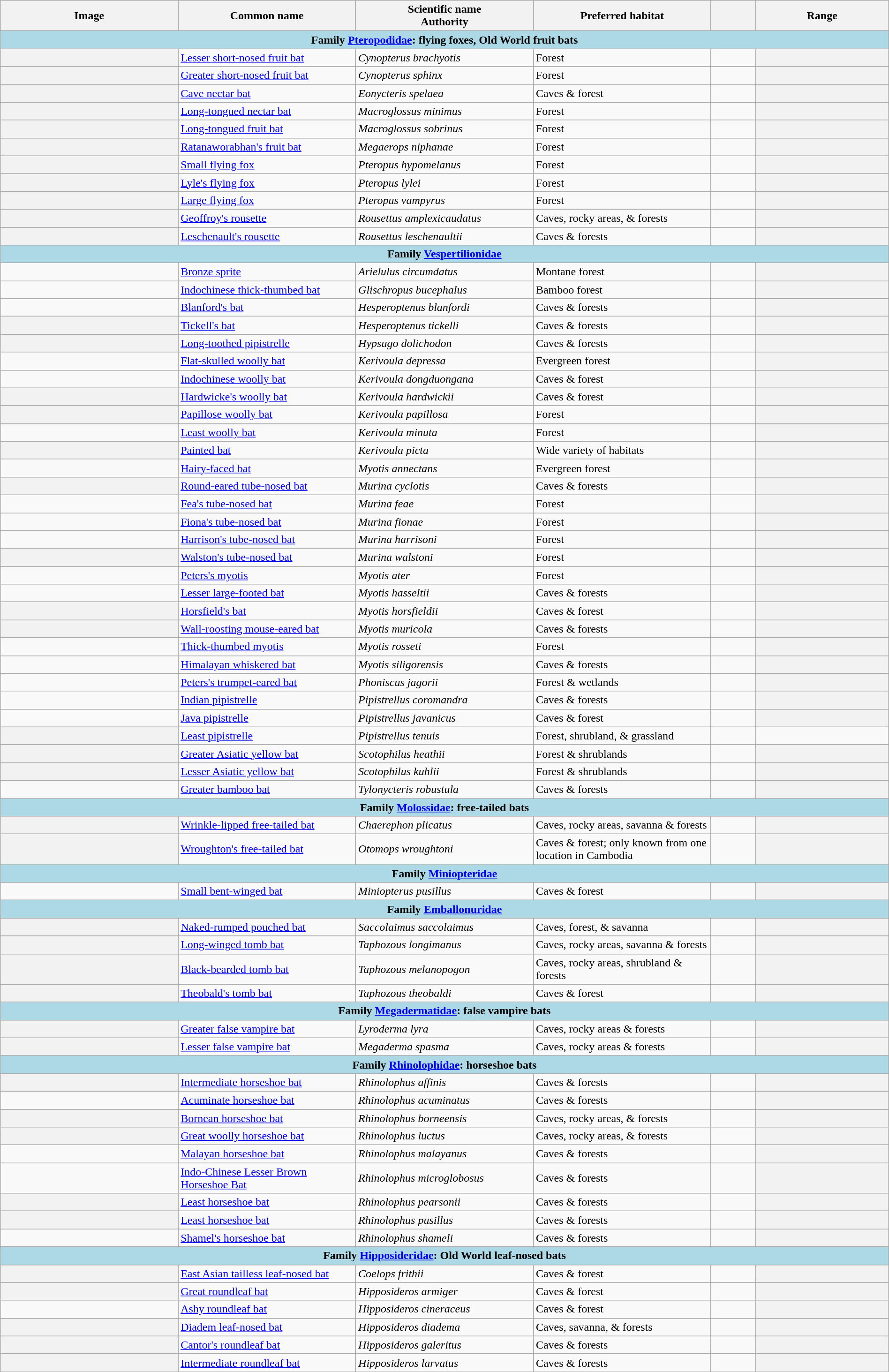<table width=100% class="wikitable unsortable plainrowheaders">
<tr>
<th width="20%" style="text-align: center;">Image</th>
<th width="20%">Common name</th>
<th width="20%">Scientific name<br>Authority</th>
<th width="20%">Preferred habitat</th>
<th width="5%"></th>
<th width="15%">Range</th>
</tr>
<tr>
<td style="text-align:center;background:lightblue;" colspan=6><strong>Family <a href='#'>Pteropodidae</a>: flying foxes, Old World fruit bats</strong></td>
</tr>
<tr>
<th style="text-align: center;"></th>
<td><a href='#'>Lesser short-nosed fruit bat</a></td>
<td><em>Cynopterus brachyotis</em><br></td>
<td>Forest</td>
<td><br></td>
<th style="text-align: center;"></th>
</tr>
<tr>
<th style="text-align: center;"></th>
<td><a href='#'>Greater short-nosed fruit bat</a></td>
<td><em>Cynopterus sphinx</em><br></td>
<td>Forest</td>
<td><br></td>
<th style="text-align: center;"></th>
</tr>
<tr>
<th style="text-align: center;"></th>
<td><a href='#'>Cave nectar bat</a></td>
<td><em>Eonycteris spelaea</em><br></td>
<td>Caves & forest</td>
<td><br></td>
<th style="text-align: center;"></th>
</tr>
<tr>
<th style="text-align: center;"></th>
<td><a href='#'>Long-tongued nectar bat</a></td>
<td><em>Macroglossus minimus</em><br></td>
<td>Forest</td>
<td><br></td>
<th style="text-align: center;"></th>
</tr>
<tr>
<th style="text-align: center;"></th>
<td><a href='#'>Long-tongued fruit bat</a></td>
<td><em>Macroglossus sobrinus</em><br></td>
<td>Forest</td>
<td><br></td>
<th style="text-align: center;"></th>
</tr>
<tr>
<th style="text-align: center;"></th>
<td><a href='#'>Ratanaworabhan's fruit bat</a></td>
<td><em>Megaerops niphanae</em><br></td>
<td>Forest</td>
<td><br></td>
<th style="text-align: center;"></th>
</tr>
<tr>
<th style="text-align: center;"></th>
<td><a href='#'>Small flying fox</a></td>
<td><em>Pteropus hypomelanus</em><br></td>
<td>Forest</td>
<td><br></td>
<th style="text-align: center;"></th>
</tr>
<tr>
<th style="text-align: center;"></th>
<td><a href='#'>Lyle's flying fox</a></td>
<td><em>Pteropus lylei</em><br></td>
<td>Forest</td>
<td><br></td>
<th style="text-align: center;"></th>
</tr>
<tr>
<th style="text-align: center;"></th>
<td><a href='#'>Large flying fox</a></td>
<td><em>Pteropus vampyrus</em><br></td>
<td>Forest</td>
<td><br></td>
<th style="text-align: center;"></th>
</tr>
<tr>
<th style="text-align: center;"></th>
<td><a href='#'>Geoffroy's rousette</a></td>
<td><em>Rousettus amplexicaudatus</em><br></td>
<td>Caves, rocky areas, & forests</td>
<td><br></td>
<th style="text-align: center;"></th>
</tr>
<tr>
<th style="text-align: center;"></th>
<td><a href='#'>Leschenault's rousette</a></td>
<td><em>Rousettus leschenaultii</em><br></td>
<td>Caves & forests</td>
<td><br></td>
<th style="text-align: center;"></th>
</tr>
<tr>
<td style="text-align:center;background:lightblue;" colspan=6><strong>Family <a href='#'>Vespertilionidae</a></strong></td>
</tr>
<tr>
<td></td>
<td><a href='#'>Bronze sprite</a></td>
<td><em>Arielulus circumdatus</em><br></td>
<td>Montane forest</td>
<td><br></td>
<th style="text-align: center;"></th>
</tr>
<tr>
<td></td>
<td><a href='#'>Indochinese thick-thumbed bat</a></td>
<td><em>Glischropus bucephalus</em><br></td>
<td>Bamboo forest</td>
<td><br></td>
<th style="text-align: center;"></th>
</tr>
<tr>
<td></td>
<td><a href='#'>Blanford's bat</a></td>
<td><em>Hesperoptenus blanfordi</em><br></td>
<td>Caves & forests</td>
<td><br></td>
<th style="text-align: center;"></th>
</tr>
<tr>
<th style="text-align: center;"></th>
<td><a href='#'>Tickell's bat</a></td>
<td><em>Hesperoptenus tickelli</em><br></td>
<td>Caves & forests</td>
<td><br></td>
<th style="text-align: center;"></th>
</tr>
<tr>
<th style="text-align: center;"></th>
<td><a href='#'>Long-toothed pipistrelle</a></td>
<td><em>Hypsugo dolichodon</em><br></td>
<td>Caves & forests</td>
<td><br></td>
<th style="text-align: center;"></th>
</tr>
<tr>
<td></td>
<td><a href='#'>Flat-skulled woolly bat</a></td>
<td><em>Kerivoula depressa</em><br></td>
<td>Evergreen forest</td>
<td><br></td>
<th style="text-align: center;"></th>
</tr>
<tr>
<td></td>
<td><a href='#'>Indochinese woolly bat</a></td>
<td><em>Kerivoula dongduongana</em><br></td>
<td>Caves & forest</td>
<td><br></td>
<th style="text-align: center;"></th>
</tr>
<tr>
<th style="text-align: center;"></th>
<td><a href='#'>Hardwicke's woolly bat</a></td>
<td><em>Kerivoula hardwickii</em><br></td>
<td>Caves & forest</td>
<td><br></td>
<th style="text-align: center;"></th>
</tr>
<tr>
<th style="text-align: center;"></th>
<td><a href='#'>Papillose woolly bat</a></td>
<td><em>Kerivoula papillosa</em><br></td>
<td>Forest</td>
<td><br></td>
<th style="text-align: center;"></th>
</tr>
<tr>
<td></td>
<td><a href='#'>Least woolly bat</a></td>
<td><em>Kerivoula minuta</em><br></td>
<td>Forest</td>
<td><br></td>
<th style="text-align: center;"></th>
</tr>
<tr>
<th style="text-align: center;"></th>
<td><a href='#'>Painted bat</a></td>
<td><em>Kerivoula picta</em><br></td>
<td>Wide variety of habitats</td>
<td><br></td>
<th style="text-align: center;"></th>
</tr>
<tr>
<td></td>
<td><a href='#'>Hairy-faced bat</a></td>
<td><em>Myotis annectans</em><br></td>
<td>Evergreen forest</td>
<td><br></td>
<th style="text-align: center;"></th>
</tr>
<tr>
<th style="text-align: center;"></th>
<td><a href='#'>Round-eared tube-nosed bat</a></td>
<td><em>Murina cyclotis</em><br></td>
<td>Caves & forests</td>
<td><br></td>
<th style="text-align: center;"></th>
</tr>
<tr>
<td></td>
<td><a href='#'>Fea's tube-nosed bat</a></td>
<td><em>Murina feae</em><br></td>
<td>Forest</td>
<td><br></td>
<th style="text-align: center;"></th>
</tr>
<tr>
<td></td>
<td><a href='#'>Fiona's tube-nosed bat</a></td>
<td><em>Murina fionae</em><br></td>
<td>Forest</td>
<td><br></td>
<th style="text-align: center;"></th>
</tr>
<tr>
<td></td>
<td><a href='#'>Harrison's tube-nosed bat</a></td>
<td><em>Murina harrisoni</em><br></td>
<td>Forest</td>
<td><br></td>
<th style="text-align: center;"></th>
</tr>
<tr>
<th style="text-align: center;"></th>
<td><a href='#'>Walston's tube-nosed bat</a></td>
<td><em>Murina walstoni</em><br></td>
<td>Forest</td>
<td><br></td>
<th style="text-align: center;"></th>
</tr>
<tr>
<td></td>
<td><a href='#'>Peters's myotis</a></td>
<td><em>Myotis ater</em><br></td>
<td>Forest</td>
<td><br></td>
<th style="text-align: center;"></th>
</tr>
<tr>
<td></td>
<td><a href='#'>Lesser large-footed bat</a></td>
<td><em>Myotis hasseltii</em><br></td>
<td>Caves & forests</td>
<td><br></td>
<th style="text-align: center;"></th>
</tr>
<tr>
<th style="text-align: center;"></th>
<td><a href='#'>Horsfield's bat</a></td>
<td><em>Myotis horsfieldii</em><br></td>
<td>Caves & forest</td>
<td><br></td>
<th style="text-align: center;"></th>
</tr>
<tr>
<th style="text-align: center;"></th>
<td><a href='#'>Wall-roosting mouse-eared bat</a></td>
<td><em>Myotis muricola</em><br></td>
<td>Caves & forests</td>
<td><br></td>
<th style="text-align: center;"></th>
</tr>
<tr>
<td></td>
<td><a href='#'>Thick-thumbed myotis</a></td>
<td><em>Myotis rosseti</em><br></td>
<td>Forest</td>
<td><br></td>
<th style="text-align: center;"></th>
</tr>
<tr>
<td></td>
<td><a href='#'>Himalayan whiskered bat</a></td>
<td><em>Myotis siligorensis</em><br></td>
<td>Caves & forests</td>
<td><br></td>
<th style="text-align: center;"></th>
</tr>
<tr>
<td></td>
<td><a href='#'>Peters's trumpet-eared bat</a></td>
<td><em>Phoniscus jagorii</em><br></td>
<td>Forest & wetlands</td>
<td><br></td>
<th style="text-align: center;"></th>
</tr>
<tr>
<td></td>
<td><a href='#'>Indian pipistrelle</a></td>
<td><em>Pipistrellus coromandra</em><br></td>
<td>Caves & forests</td>
<td><br></td>
<th style="text-align: center;"></th>
</tr>
<tr>
<td></td>
<td><a href='#'>Java pipistrelle</a></td>
<td><em>Pipistrellus javanicus</em><br></td>
<td>Caves & forest</td>
<td><br></td>
<th style="text-align: center;"></th>
</tr>
<tr>
<th style="text-align: center;"></th>
<td><a href='#'>Least pipistrelle</a></td>
<td><em>Pipistrellus tenuis</em><br></td>
<td>Forest, shrubland, & grassland</td>
<td><br></td>
<td></td>
</tr>
<tr>
<th style="text-align: center;"></th>
<td><a href='#'>Greater Asiatic yellow bat</a></td>
<td><em>Scotophilus heathii</em><br></td>
<td>Forest & shrublands</td>
<td><br></td>
<th style="text-align: center;"></th>
</tr>
<tr>
<th style="text-align: center;"></th>
<td><a href='#'>Lesser Asiatic yellow bat</a></td>
<td><em>Scotophilus kuhlii</em><br></td>
<td>Forest & shrublands</td>
<td><br></td>
<th style="text-align: center;"></th>
</tr>
<tr>
<td></td>
<td><a href='#'>Greater bamboo bat</a></td>
<td><em>Tylonycteris robustula</em><br></td>
<td>Caves & forests</td>
<td><br></td>
<th style="text-align: center;"></th>
</tr>
<tr>
<td style="text-align:center;background:lightblue;" colspan=6><strong>Family <a href='#'>Molossidae</a>: free-tailed bats</strong></td>
</tr>
<tr>
<th style="text-align: center;"></th>
<td><a href='#'>Wrinkle-lipped free-tailed bat</a></td>
<td><em>Chaerephon plicatus</em><br></td>
<td>Caves, rocky areas, savanna & forests</td>
<td><br></td>
<th style="text-align: center;"></th>
</tr>
<tr>
<th style="text-align: center;"></th>
<td><a href='#'>Wroughton's free-tailed bat</a></td>
<td><em>Otomops wroughtoni</em><br></td>
<td>Caves & forest; only known from one location in Cambodia</td>
<td><br></td>
<th style="text-align: center;"></th>
</tr>
<tr>
<td style="text-align:center;background:lightblue;" colspan=6><strong>Family <a href='#'>Miniopteridae</a></strong></td>
</tr>
<tr>
<td></td>
<td><a href='#'>Small bent-winged bat</a></td>
<td><em>Miniopterus pusillus</em><br></td>
<td>Caves & forest</td>
<td><br></td>
<th style="text-align: center;"></th>
</tr>
<tr>
<td style="text-align:center;background:lightblue;" colspan=6><strong>Family <a href='#'>Emballonuridae</a></strong></td>
</tr>
<tr>
<th style="text-align: center;"></th>
<td><a href='#'>Naked-rumped pouched bat</a></td>
<td><em>Saccolaimus saccolaimus</em><br></td>
<td>Caves, forest, & savanna</td>
<td><br></td>
<th style="text-align: center;"></th>
</tr>
<tr>
<th style="text-align: center;"></th>
<td><a href='#'>Long-winged tomb bat</a></td>
<td><em>Taphozous longimanus</em><br></td>
<td>Caves, rocky areas, savanna & forests</td>
<td><br></td>
<th style="text-align: center;"></th>
</tr>
<tr>
<th style="text-align: center;"></th>
<td><a href='#'>Black-bearded tomb bat</a></td>
<td><em>Taphozous melanopogon</em><br></td>
<td>Caves, rocky areas, shrubland & forests</td>
<td><br></td>
<th style="text-align: center;"></th>
</tr>
<tr>
<th style="text-align: center;"></th>
<td><a href='#'>Theobald's tomb bat</a></td>
<td><em>Taphozous theobaldi</em><br></td>
<td>Caves & forest</td>
<td><br></td>
<th style="text-align: center;"></th>
</tr>
<tr>
<td style="text-align:center;background:lightblue;" colspan=6><strong>Family <a href='#'>Megadermatidae</a>: false vampire bats</strong></td>
</tr>
<tr>
<th style="text-align: center;"></th>
<td><a href='#'>Greater false vampire bat</a></td>
<td><em>Lyroderma lyra</em><br></td>
<td>Caves, rocky areas & forests</td>
<td><br></td>
<th style="text-align: center;"></th>
</tr>
<tr>
<th style="text-align: center;"></th>
<td><a href='#'>Lesser false vampire bat</a></td>
<td><em>Megaderma spasma</em><br></td>
<td>Caves, rocky areas & forests</td>
<td><br></td>
<th style="text-align: center;"></th>
</tr>
<tr>
<td style="text-align:center;background:lightblue;" colspan=6><strong>Family <a href='#'>Rhinolophidae</a>: horseshoe bats</strong></td>
</tr>
<tr>
<th style="text-align: center;"></th>
<td><a href='#'>Intermediate horseshoe bat</a></td>
<td><em>Rhinolophus affinis</em><br></td>
<td>Caves & forests</td>
<td><br></td>
<th style="text-align: center;"></th>
</tr>
<tr>
<td></td>
<td><a href='#'>Acuminate horseshoe bat</a></td>
<td><em>Rhinolophus acuminatus</em><br></td>
<td>Caves & forests</td>
<td><br></td>
<th style="text-align: center;"></th>
</tr>
<tr>
<th style="text-align: center;"></th>
<td><a href='#'>Bornean horseshoe bat</a></td>
<td><em>Rhinolophus borneensis</em><br></td>
<td>Caves, rocky areas, & forests</td>
<td><br></td>
<th style="text-align: center;"></th>
</tr>
<tr>
<th style="text-align: center;"></th>
<td><a href='#'>Great woolly horseshoe bat</a></td>
<td><em>Rhinolophus luctus</em><br></td>
<td>Caves, rocky areas, & forests</td>
<td><br></td>
<th style="text-align: center;"></th>
</tr>
<tr>
<td></td>
<td><a href='#'>Malayan horseshoe bat</a></td>
<td><em>Rhinolophus malayanus</em><br></td>
<td>Caves & forests</td>
<td><br></td>
<th style="text-align: center;"></th>
</tr>
<tr>
<td></td>
<td><a href='#'>Indo-Chinese Lesser Brown Horseshoe Bat</a></td>
<td><em>Rhinolophus microglobosus</em><br></td>
<td>Caves & forests</td>
<td><br></td>
<th style="text-align: center;"></th>
</tr>
<tr>
<th style="text-align: center;"></th>
<td><a href='#'>Least horseshoe bat</a></td>
<td><em>Rhinolophus pearsonii</em><br></td>
<td>Caves & forests</td>
<td><br></td>
<th style="text-align: center;"></th>
</tr>
<tr>
<th style="text-align: center;"></th>
<td><a href='#'>Least horseshoe bat</a></td>
<td><em>Rhinolophus pusillus</em><br></td>
<td>Caves & forests</td>
<td><br></td>
<th style="text-align: center;"></th>
</tr>
<tr>
<td></td>
<td><a href='#'>Shamel's horseshoe bat</a></td>
<td><em>Rhinolophus shameli</em><br></td>
<td>Caves & forests</td>
<td><br></td>
<th style="text-align: center;"></th>
</tr>
<tr>
<td style="text-align:center;background:lightblue;" colspan=6><strong>Family <a href='#'>Hipposideridae</a>: Old World leaf-nosed bats </strong></td>
</tr>
<tr>
<th style="text-align: center;"></th>
<td><a href='#'>East Asian tailless leaf-nosed bat</a></td>
<td><em>Coelops frithii</em><br></td>
<td>Caves & forest</td>
<td><br></td>
<th style="text-align: center;"></th>
</tr>
<tr>
<th style="text-align: center;"></th>
<td><a href='#'>Great roundleaf bat</a></td>
<td><em>Hipposideros armiger</em><br></td>
<td>Caves & forest</td>
<td><br></td>
<th style="text-align: center;"></th>
</tr>
<tr>
<td></td>
<td><a href='#'>Ashy roundleaf bat</a></td>
<td><em>Hipposideros cineraceus</em><br></td>
<td>Caves & forest</td>
<td><br></td>
<th style="text-align: center;"></th>
</tr>
<tr>
<th style="text-align: center;"></th>
<td><a href='#'>Diadem leaf-nosed bat</a></td>
<td><em>Hipposideros diadema</em><br></td>
<td>Caves, savanna, & forests</td>
<td><br></td>
<th style="text-align: center;"></th>
</tr>
<tr>
<th style="text-align: center;"></th>
<td><a href='#'>Cantor's roundleaf bat</a></td>
<td><em>Hipposideros galeritus</em><br></td>
<td>Caves & forests</td>
<td><br></td>
<th style="text-align: center;"></th>
</tr>
<tr>
<th style="text-align: center;"></th>
<td><a href='#'>Intermediate roundleaf bat</a></td>
<td><em>Hipposideros larvatus</em><br></td>
<td>Caves & forests</td>
<td><br></td>
<th style="text-align: center;"></th>
</tr>
<tr>
</tr>
</table>
